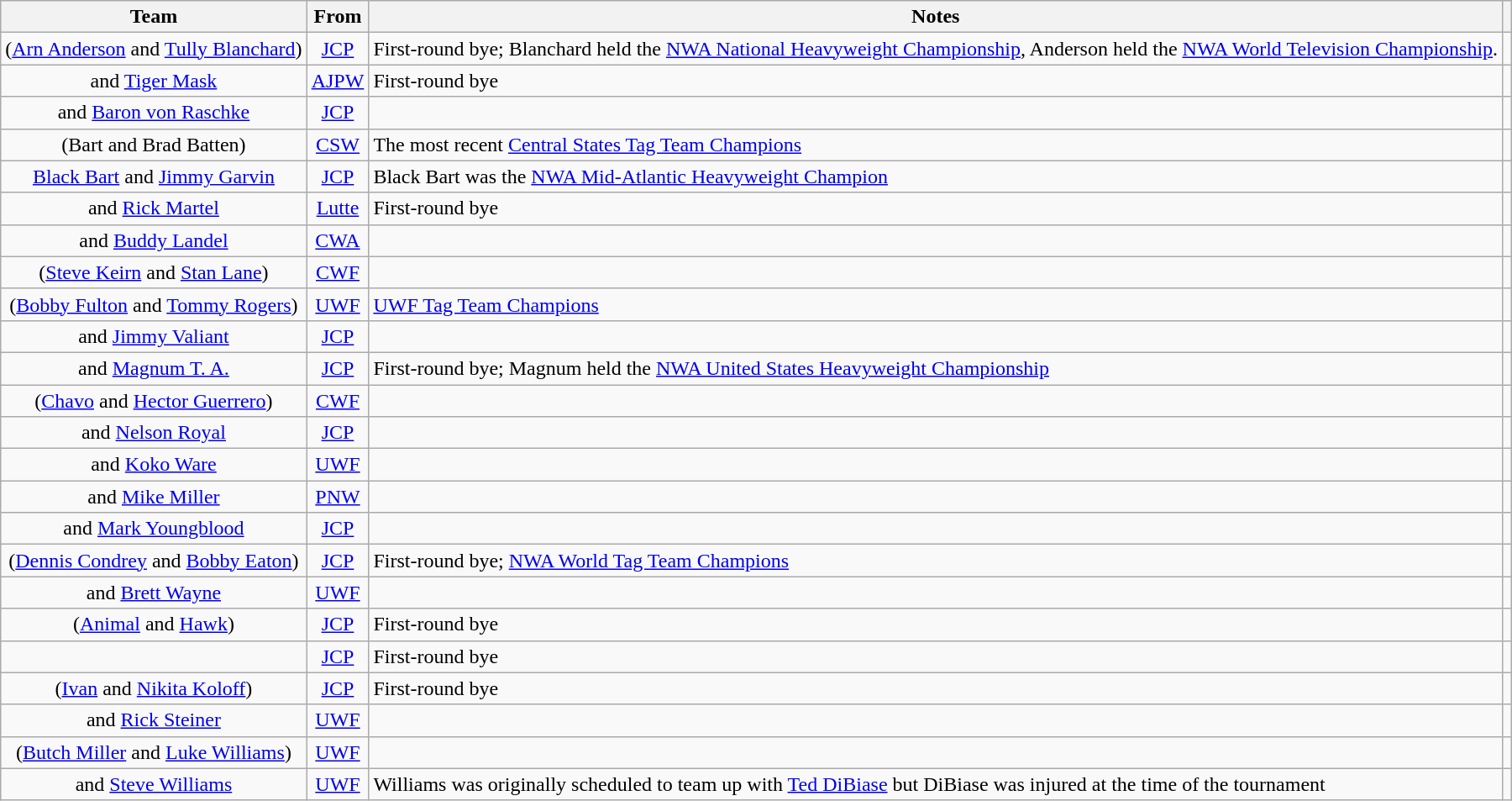<table class="wikitable sortable" style="text-align:center;">
<tr>
<th scope="col">Team</th>
<th scope="col">From</th>
<th class="unsortable" scope="col">Notes</th>
<th class="unsortable" scope="col"></th>
</tr>
<tr>
<td> (<a href='#'>Arn Anderson</a> and <a href='#'>Tully Blanchard</a>)</td>
<td><a href='#'>JCP</a></td>
<td align=left>First-round bye; Blanchard held the <a href='#'>NWA National Heavyweight Championship</a>, Anderson held the <a href='#'>NWA World Television Championship</a>.</td>
<td></td>
</tr>
<tr>
<td> and <a href='#'>Tiger Mask</a></td>
<td><a href='#'>AJPW</a></td>
<td align=left>First-round bye</td>
<td></td>
</tr>
<tr>
<td> and <a href='#'>Baron von Raschke</a></td>
<td><a href='#'>JCP</a></td>
<td align=left> </td>
<td></td>
</tr>
<tr>
<td> (Bart and Brad Batten)</td>
<td><a href='#'>CSW</a></td>
<td align=left>The most recent <a href='#'>Central States Tag Team Champions</a></td>
<td></td>
</tr>
<tr>
<td><a href='#'>Black Bart</a> and <a href='#'>Jimmy Garvin</a></td>
<td><a href='#'>JCP</a></td>
<td align=left>Black Bart was the <a href='#'>NWA Mid-Atlantic Heavyweight Champion</a></td>
<td></td>
</tr>
<tr>
<td> and <a href='#'>Rick Martel</a></td>
<td><a href='#'>Lutte</a></td>
<td align=left>First-round bye</td>
<td></td>
</tr>
<tr>
<td> and <a href='#'>Buddy Landel</a></td>
<td><a href='#'>CWA</a></td>
<td align=left> </td>
<td></td>
</tr>
<tr>
<td> (<a href='#'>Steve Keirn</a> and <a href='#'>Stan Lane</a>)</td>
<td><a href='#'>CWF</a></td>
<td align=left> </td>
<td></td>
</tr>
<tr>
<td> (<a href='#'>Bobby Fulton</a> and <a href='#'>Tommy Rogers</a>)</td>
<td><a href='#'>UWF</a></td>
<td align=left><a href='#'>UWF Tag Team Champions</a></td>
<td></td>
</tr>
<tr>
<td> and <a href='#'>Jimmy Valiant</a></td>
<td><a href='#'>JCP</a></td>
<td align=left> </td>
<td></td>
</tr>
<tr>
<td> and <a href='#'>Magnum T. A.</a></td>
<td><a href='#'>JCP</a></td>
<td align=left>First-round bye; Magnum held the <a href='#'>NWA United States Heavyweight Championship</a></td>
<td></td>
</tr>
<tr>
<td> (<a href='#'>Chavo</a> and <a href='#'>Hector Guerrero</a>)</td>
<td><a href='#'>CWF</a></td>
<td align=left> </td>
<td></td>
</tr>
<tr>
<td> and <a href='#'>Nelson Royal</a></td>
<td><a href='#'>JCP</a></td>
<td align=left> </td>
<td></td>
</tr>
<tr>
<td> and <a href='#'>Koko Ware</a></td>
<td><a href='#'>UWF</a></td>
<td align=left> </td>
<td></td>
</tr>
<tr>
<td> and <a href='#'>Mike Miller</a></td>
<td><a href='#'>PNW</a></td>
<td align=left> </td>
<td></td>
</tr>
<tr>
<td> and <a href='#'>Mark Youngblood</a></td>
<td><a href='#'>JCP</a></td>
<td align=left> </td>
<td></td>
</tr>
<tr>
<td> (<a href='#'>Dennis Condrey</a> and <a href='#'>Bobby Eaton</a>)</td>
<td><a href='#'>JCP</a></td>
<td align=left>First-round bye; <a href='#'>NWA World Tag Team Champions</a></td>
<td></td>
</tr>
<tr>
<td> and <a href='#'>Brett Wayne</a></td>
<td><a href='#'>UWF</a></td>
<td align=left> </td>
<td></td>
</tr>
<tr>
<td> (<a href='#'>Animal</a> and <a href='#'>Hawk</a>)</td>
<td><a href='#'>JCP</a></td>
<td align=left>First-round bye</td>
<td></td>
</tr>
<tr>
<td></td>
<td><a href='#'>JCP</a></td>
<td align=left>First-round bye</td>
<td></td>
</tr>
<tr>
<td> (<a href='#'>Ivan</a> and <a href='#'>Nikita Koloff</a>)</td>
<td><a href='#'>JCP</a></td>
<td align=left>First-round bye</td>
<td></td>
</tr>
<tr>
<td> and <a href='#'>Rick Steiner</a></td>
<td><a href='#'>UWF</a></td>
<td align=left> </td>
<td></td>
</tr>
<tr>
<td> (<a href='#'>Butch Miller</a> and <a href='#'>Luke Williams</a>)</td>
<td><a href='#'>UWF</a></td>
<td align=left> </td>
<td></td>
</tr>
<tr>
<td> and <a href='#'>Steve Williams</a></td>
<td><a href='#'>UWF</a></td>
<td align=left>Williams was originally scheduled to team up with <a href='#'>Ted DiBiase</a> but DiBiase was injured at the time of the tournament</td>
<td></td>
</tr>
</table>
